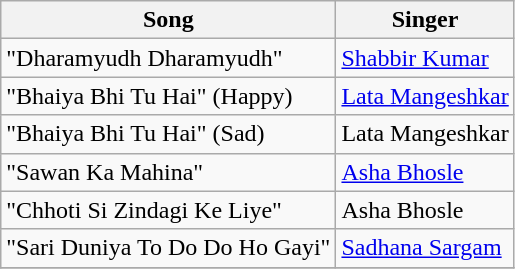<table class="wikitable">
<tr>
<th>Song</th>
<th>Singer</th>
</tr>
<tr>
<td>"Dharamyudh Dharamyudh"</td>
<td><a href='#'>Shabbir Kumar</a></td>
</tr>
<tr>
<td>"Bhaiya Bhi Tu Hai" (Happy)</td>
<td><a href='#'>Lata Mangeshkar</a></td>
</tr>
<tr>
<td>"Bhaiya Bhi Tu Hai" (Sad)</td>
<td>Lata Mangeshkar</td>
</tr>
<tr>
<td>"Sawan Ka Mahina"</td>
<td><a href='#'>Asha Bhosle</a></td>
</tr>
<tr>
<td>"Chhoti Si Zindagi Ke Liye"</td>
<td>Asha Bhosle</td>
</tr>
<tr>
<td>"Sari Duniya To Do Do Ho Gayi"</td>
<td><a href='#'>Sadhana Sargam</a></td>
</tr>
<tr>
</tr>
</table>
